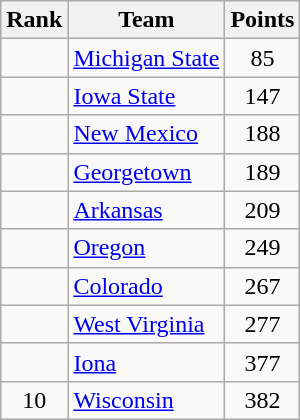<table class="wikitable sortable" style="text-align:center">
<tr>
<th>Rank</th>
<th>Team</th>
<th>Points</th>
</tr>
<tr>
<td></td>
<td align=left><a href='#'>Michigan State</a></td>
<td>85</td>
</tr>
<tr>
<td></td>
<td align=left><a href='#'>Iowa State</a></td>
<td>147</td>
</tr>
<tr>
<td></td>
<td align=left><a href='#'>New Mexico</a></td>
<td>188</td>
</tr>
<tr>
<td></td>
<td align=left><a href='#'>Georgetown</a></td>
<td>189</td>
</tr>
<tr>
<td></td>
<td align=left><a href='#'>Arkansas</a></td>
<td>209</td>
</tr>
<tr>
<td></td>
<td align=left><a href='#'>Oregon</a></td>
<td>249</td>
</tr>
<tr>
<td></td>
<td align=left><a href='#'>Colorado</a></td>
<td>267</td>
</tr>
<tr>
<td></td>
<td align=left><a href='#'>West Virginia</a></td>
<td>277</td>
</tr>
<tr>
<td></td>
<td align=left><a href='#'>Iona</a></td>
<td>377</td>
</tr>
<tr>
<td>10</td>
<td align=left><a href='#'>Wisconsin</a></td>
<td>382</td>
</tr>
</table>
